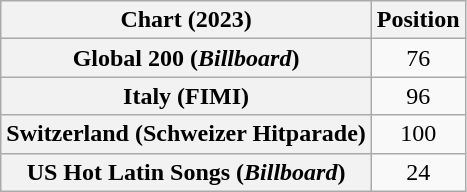<table class="wikitable sortable plainrowheaders" style="text-align:center">
<tr>
<th scope="col">Chart (2023)</th>
<th scope="col">Position</th>
</tr>
<tr>
<th scope="row">Global 200 (<em>Billboard</em>)</th>
<td>76</td>
</tr>
<tr>
<th scope="row">Italy (FIMI)</th>
<td>96</td>
</tr>
<tr>
<th scope="row">Switzerland (Schweizer Hitparade)</th>
<td>100</td>
</tr>
<tr>
<th scope="row">US Hot Latin Songs (<em>Billboard</em>)</th>
<td>24</td>
</tr>
</table>
